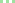<table align="right" cellspacing="2">
<tr ---- bgcolor="#A0E0A0">
<td></td>
<td></td>
<td></td>
</tr>
<tr ---->
<td></td>
<td></td>
<td></td>
</tr>
<tr ---->
<td></td>
<td></td>
<td></td>
</tr>
<tr ---->
<td></td>
<td></td>
<td></td>
</tr>
</table>
